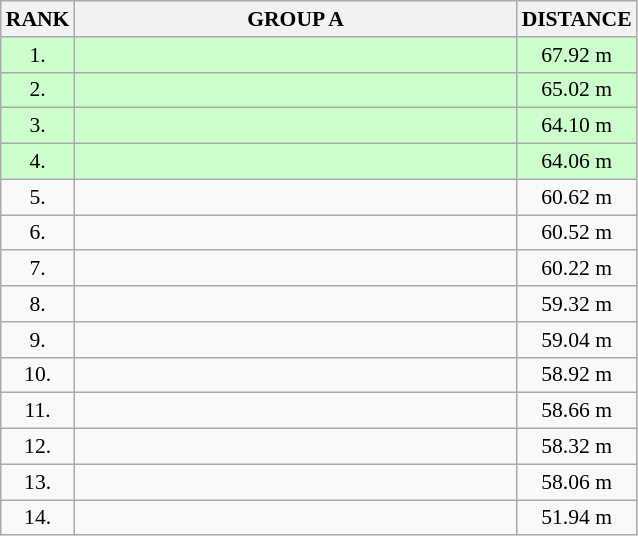<table class="wikitable" style="border-collapse: collapse; font-size: 90%;">
<tr>
<th>RANK</th>
<th style="width: 20em">GROUP A</th>
<th style="width: 5em">DISTANCE</th>
</tr>
<tr bgcolor="#ccffcc">
<td align="center">1.</td>
<td></td>
<td align="center">67.92 m</td>
</tr>
<tr bgcolor="#ccffcc">
<td align="center">2.</td>
<td></td>
<td align="center">65.02 m</td>
</tr>
<tr bgcolor="#ccffcc">
<td align="center">3.</td>
<td></td>
<td align="center">64.10 m</td>
</tr>
<tr bgcolor="#ccffcc">
<td align="center">4.</td>
<td></td>
<td align="center">64.06 m</td>
</tr>
<tr>
<td align="center">5.</td>
<td></td>
<td align="center">60.62 m</td>
</tr>
<tr>
<td align="center">6.</td>
<td></td>
<td align="center">60.52 m</td>
</tr>
<tr>
<td align="center">7.</td>
<td></td>
<td align="center">60.22 m</td>
</tr>
<tr>
<td align="center">8.</td>
<td></td>
<td align="center">59.32 m</td>
</tr>
<tr>
<td align="center">9.</td>
<td></td>
<td align="center">59.04 m</td>
</tr>
<tr>
<td align="center">10.</td>
<td></td>
<td align="center">58.92 m</td>
</tr>
<tr>
<td align="center">11.</td>
<td></td>
<td align="center">58.66 m</td>
</tr>
<tr>
<td align="center">12.</td>
<td></td>
<td align="center">58.32 m</td>
</tr>
<tr>
<td align="center">13.</td>
<td></td>
<td align="center">58.06 m</td>
</tr>
<tr>
<td align="center">14.</td>
<td></td>
<td align="center">51.94 m</td>
</tr>
</table>
